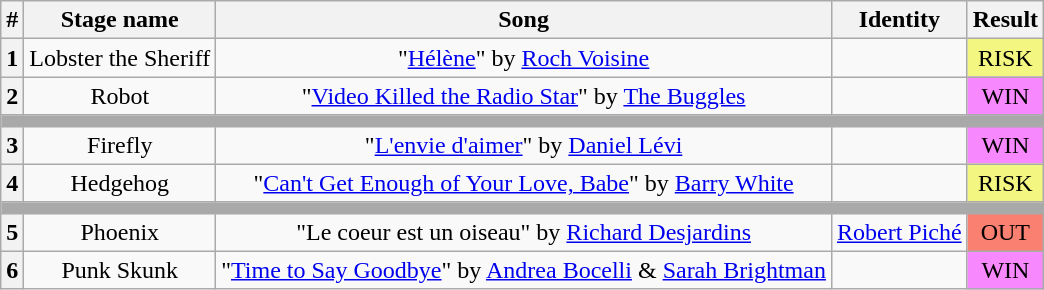<table class="wikitable plainrowheaders" style="text-align: center">
<tr>
<th>#</th>
<th>Stage name</th>
<th>Song</th>
<th>Identity</th>
<th>Result</th>
</tr>
<tr>
<th>1</th>
<td>Lobster the Sheriff</td>
<td>"<a href='#'>Hélène</a>" by <a href='#'>Roch Voisine</a></td>
<td></td>
<td bgcolor="F3F781">RISK</td>
</tr>
<tr>
<th>2</th>
<td>Robot</td>
<td>"<a href='#'>Video Killed the Radio Star</a>" by <a href='#'>The Buggles</a></td>
<td></td>
<td bgcolor="F888FD">WIN</td>
</tr>
<tr>
<th colspan="5" style="background:darkgrey"></th>
</tr>
<tr>
<th>3</th>
<td>Firefly</td>
<td>"<a href='#'>L'envie d'aimer</a>" by <a href='#'>Daniel Lévi</a></td>
<td></td>
<td bgcolor="F888FD">WIN</td>
</tr>
<tr>
<th>4</th>
<td>Hedgehog</td>
<td>"<a href='#'>Can't Get Enough of Your Love, Babe</a>" by <a href='#'>Barry White</a></td>
<td></td>
<td bgcolor="F3F781">RISK</td>
</tr>
<tr>
<th colspan="5" style="background:darkgrey"></th>
</tr>
<tr>
<th>5</th>
<td>Phoenix</td>
<td>"Le coeur est un oiseau" by <a href='#'>Richard Desjardins</a></td>
<td><a href='#'>Robert Piché</a></td>
<td bgcolor="salmon">OUT</td>
</tr>
<tr>
<th>6</th>
<td>Punk Skunk</td>
<td>"<a href='#'>Time to Say Goodbye</a>" by <a href='#'>Andrea Bocelli</a> & <a href='#'>Sarah Brightman</a></td>
<td></td>
<td bgcolor="F888FD">WIN</td>
</tr>
</table>
